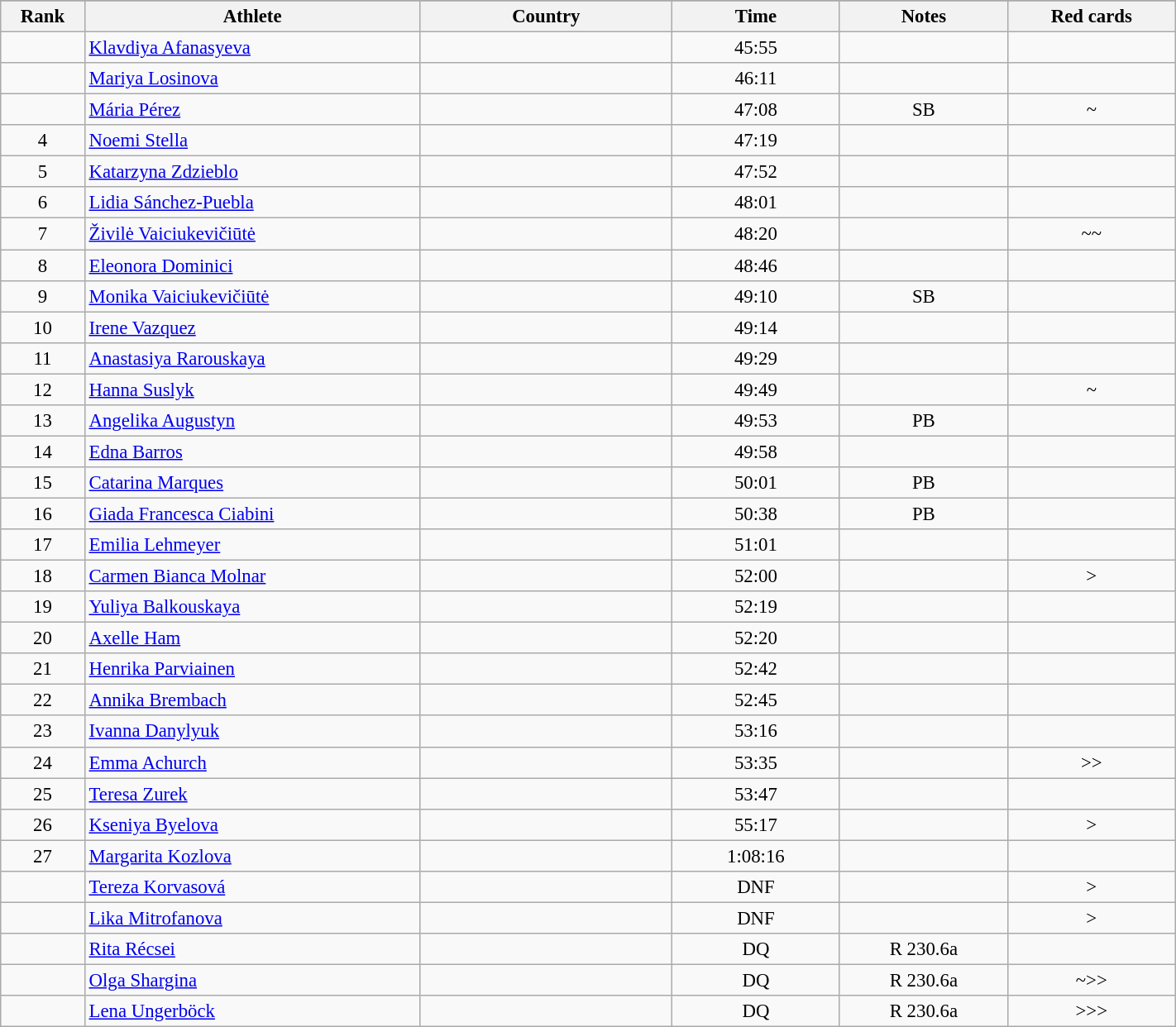<table class="wikitable sortable" style=" text-align:center; font-size:95%;" width="75%">
<tr>
</tr>
<tr>
<th width=5%>Rank</th>
<th width=20%>Athlete</th>
<th width=15%>Country</th>
<th width=10%>Time</th>
<th width=10%>Notes</th>
<th width=10%>Red cards</th>
</tr>
<tr>
<td align=center></td>
<td align=left><a href='#'>Klavdiya Afanasyeva</a></td>
<td align=left></td>
<td>45:55</td>
<td></td>
<td></td>
</tr>
<tr>
<td align=center></td>
<td align=left><a href='#'>Mariya Losinova</a></td>
<td align=left></td>
<td>46:11</td>
<td></td>
<td></td>
</tr>
<tr>
<td align=center></td>
<td align=left><a href='#'>Mária Pérez</a></td>
<td align=left></td>
<td>47:08</td>
<td>SB</td>
<td>~</td>
</tr>
<tr>
<td align=center>4</td>
<td align=left><a href='#'>Noemi Stella</a></td>
<td align=left></td>
<td>47:19</td>
<td></td>
<td></td>
</tr>
<tr>
<td align=center>5</td>
<td align=left><a href='#'>Katarzyna Zdzieblo</a></td>
<td align=left></td>
<td>47:52</td>
<td></td>
<td></td>
</tr>
<tr>
<td align=center>6</td>
<td align=left><a href='#'>Lidia Sánchez-Puebla</a></td>
<td align=left></td>
<td>48:01</td>
<td></td>
<td></td>
</tr>
<tr>
<td align=center>7</td>
<td align=left><a href='#'>Živilė Vaiciukevičiūtė</a></td>
<td align=left></td>
<td>48:20</td>
<td></td>
<td>~~</td>
</tr>
<tr>
<td align=center>8</td>
<td align=left><a href='#'>Eleonora Dominici</a></td>
<td align=left></td>
<td>48:46</td>
<td></td>
<td></td>
</tr>
<tr>
<td align=center>9</td>
<td align=left><a href='#'>Monika Vaiciukevičiūtė</a></td>
<td align=left></td>
<td>49:10</td>
<td>SB</td>
<td></td>
</tr>
<tr>
<td align=center>10</td>
<td align=left><a href='#'>Irene Vazquez</a></td>
<td align=left></td>
<td>49:14</td>
<td></td>
<td></td>
</tr>
<tr>
<td align=center>11</td>
<td align=left><a href='#'>Anastasiya Rarouskaya</a></td>
<td align=left></td>
<td>49:29</td>
<td></td>
<td></td>
</tr>
<tr>
<td align=center>12</td>
<td align=left><a href='#'>Hanna Suslyk</a></td>
<td align=left></td>
<td>49:49</td>
<td></td>
<td>~</td>
</tr>
<tr>
<td align=center>13</td>
<td align=left><a href='#'>Angelika Augustyn</a></td>
<td align=left></td>
<td>49:53</td>
<td>PB</td>
<td></td>
</tr>
<tr>
<td align=center>14</td>
<td align=left><a href='#'>Edna Barros</a></td>
<td align=left></td>
<td>49:58</td>
<td></td>
<td></td>
</tr>
<tr>
<td align=center>15</td>
<td align=left><a href='#'>Catarina Marques</a></td>
<td align=left></td>
<td>50:01</td>
<td>PB</td>
<td></td>
</tr>
<tr>
<td align=center>16</td>
<td align=left><a href='#'>Giada Francesca Ciabini</a></td>
<td align=left></td>
<td>50:38</td>
<td>PB</td>
<td></td>
</tr>
<tr>
<td align=center>17</td>
<td align=left><a href='#'>Emilia Lehmeyer</a></td>
<td align=left></td>
<td>51:01</td>
<td></td>
<td></td>
</tr>
<tr>
<td align=center>18</td>
<td align=left><a href='#'>Carmen Bianca Molnar</a></td>
<td align=left></td>
<td>52:00</td>
<td></td>
<td>></td>
</tr>
<tr>
<td align=center>19</td>
<td align=left><a href='#'>Yuliya Balkouskaya</a></td>
<td align=left></td>
<td>52:19</td>
<td></td>
<td></td>
</tr>
<tr>
<td align=center>20</td>
<td align=left><a href='#'>Axelle Ham</a></td>
<td align=left></td>
<td>52:20</td>
<td></td>
<td></td>
</tr>
<tr>
<td align=center>21</td>
<td align=left><a href='#'>Henrika Parviainen</a></td>
<td align=left></td>
<td>52:42</td>
<td></td>
<td></td>
</tr>
<tr>
<td align=center>22</td>
<td align=left><a href='#'>Annika Brembach</a></td>
<td align=left></td>
<td>52:45</td>
<td></td>
<td></td>
</tr>
<tr>
<td align=center>23</td>
<td align=left><a href='#'>Ivanna Danylyuk</a></td>
<td align=left></td>
<td>53:16</td>
<td></td>
<td></td>
</tr>
<tr>
<td align=center>24</td>
<td align=left><a href='#'>Emma Achurch</a></td>
<td align=left></td>
<td>53:35</td>
<td></td>
<td>>></td>
</tr>
<tr>
<td align=center>25</td>
<td align=left><a href='#'>Teresa Zurek</a></td>
<td align=left></td>
<td>53:47</td>
<td></td>
<td></td>
</tr>
<tr>
<td align=center>26</td>
<td align=left><a href='#'>Kseniya Byelova</a></td>
<td align=left></td>
<td>55:17</td>
<td></td>
<td>></td>
</tr>
<tr>
<td align=center>27</td>
<td align=left><a href='#'>Margarita Kozlova</a></td>
<td align=left></td>
<td>1:08:16</td>
<td></td>
<td></td>
</tr>
<tr>
<td align=center></td>
<td align=left><a href='#'>Tereza Korvasová</a></td>
<td align=left></td>
<td>DNF</td>
<td></td>
<td>></td>
</tr>
<tr>
<td align=center></td>
<td align=left><a href='#'>Lika Mitrofanova</a></td>
<td align=left></td>
<td>DNF</td>
<td></td>
<td>></td>
</tr>
<tr>
<td align=center></td>
<td align=left><a href='#'>Rita Récsei</a></td>
<td align=left></td>
<td>DQ</td>
<td>R 230.6a</td>
<td></td>
</tr>
<tr>
<td align=center></td>
<td align=left><a href='#'>Olga Shargina</a></td>
<td align=left></td>
<td>DQ</td>
<td>R 230.6a</td>
<td>~>></td>
</tr>
<tr>
<td align=center></td>
<td align=left><a href='#'>Lena Ungerböck</a></td>
<td align=left></td>
<td>DQ</td>
<td>R 230.6a</td>
<td>>>></td>
</tr>
</table>
